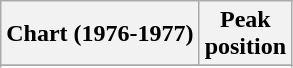<table class="wikitable sortable plainrowheaders" style="text-align:center">
<tr>
<th scope="col">Chart (1976-1977)</th>
<th scope="col">Peak<br> position</th>
</tr>
<tr>
</tr>
<tr>
</tr>
</table>
